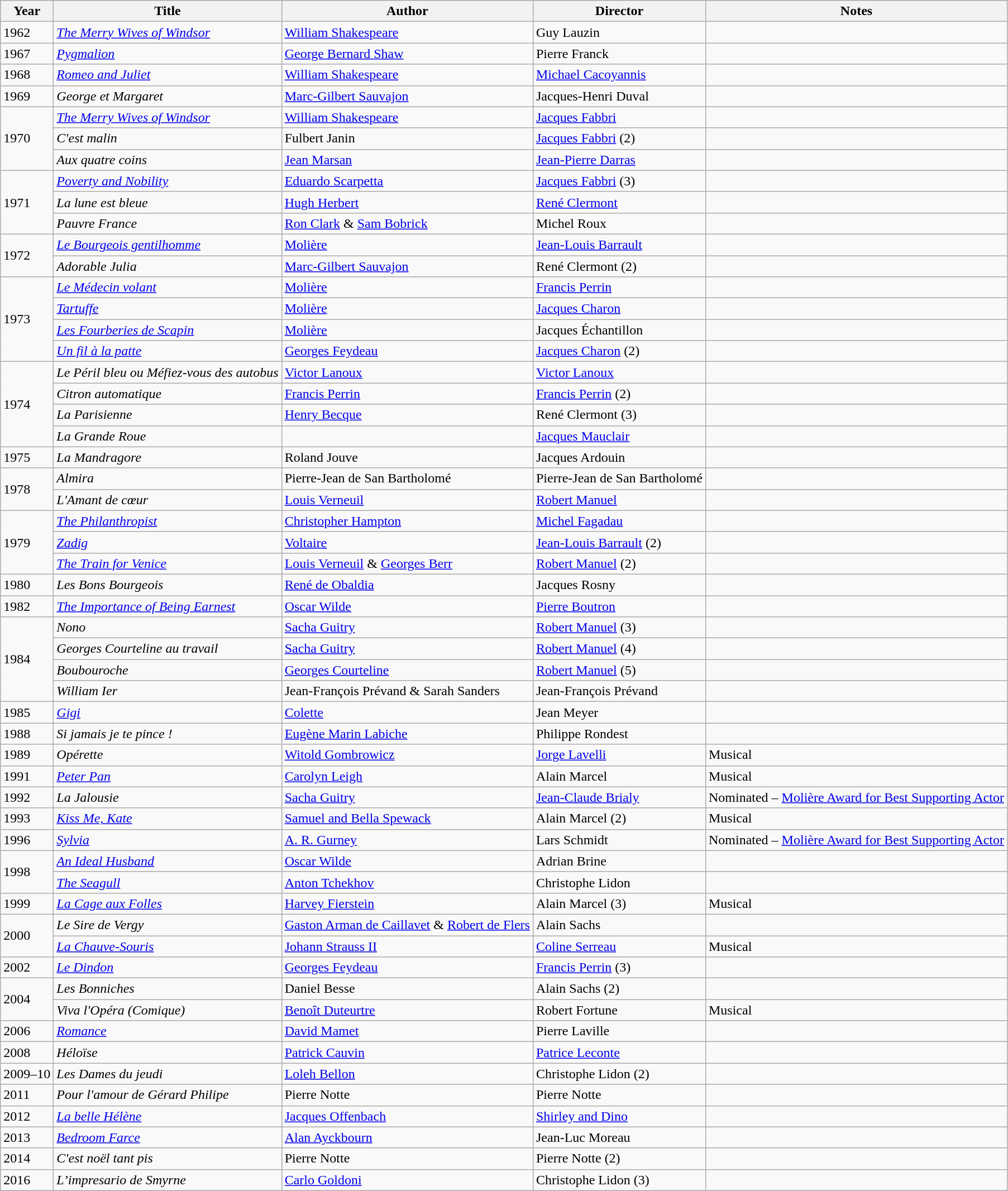<table class="wikitable">
<tr>
<th>Year</th>
<th>Title</th>
<th>Author</th>
<th>Director</th>
<th>Notes</th>
</tr>
<tr>
<td>1962</td>
<td><em><a href='#'>The Merry Wives of Windsor</a></em></td>
<td><a href='#'>William Shakespeare</a></td>
<td>Guy Lauzin</td>
<td></td>
</tr>
<tr>
<td>1967</td>
<td><em><a href='#'>Pygmalion</a></em></td>
<td><a href='#'>George Bernard Shaw</a></td>
<td>Pierre Franck</td>
<td></td>
</tr>
<tr>
<td>1968</td>
<td><em><a href='#'>Romeo and Juliet</a></em></td>
<td><a href='#'>William Shakespeare</a></td>
<td><a href='#'>Michael Cacoyannis</a></td>
<td></td>
</tr>
<tr>
<td>1969</td>
<td><em>George et Margaret</em></td>
<td><a href='#'>Marc-Gilbert Sauvajon</a></td>
<td>Jacques-Henri Duval</td>
<td></td>
</tr>
<tr>
<td rowspan=3>1970</td>
<td><em><a href='#'>The Merry Wives of Windsor</a></em></td>
<td><a href='#'>William Shakespeare</a></td>
<td><a href='#'>Jacques Fabbri</a></td>
<td></td>
</tr>
<tr>
<td><em>C'est malin</em></td>
<td>Fulbert Janin</td>
<td><a href='#'>Jacques Fabbri</a> (2)</td>
<td></td>
</tr>
<tr>
<td><em>Aux quatre coins</em></td>
<td><a href='#'>Jean Marsan</a></td>
<td><a href='#'>Jean-Pierre Darras</a></td>
<td></td>
</tr>
<tr>
<td rowspan=3>1971</td>
<td><em><a href='#'>Poverty and Nobility</a></em></td>
<td><a href='#'>Eduardo Scarpetta</a></td>
<td><a href='#'>Jacques Fabbri</a> (3)</td>
<td></td>
</tr>
<tr>
<td><em>La lune est bleue</em></td>
<td><a href='#'>Hugh Herbert</a></td>
<td><a href='#'>René Clermont</a></td>
<td></td>
</tr>
<tr>
<td><em>Pauvre France</em></td>
<td><a href='#'>Ron Clark</a> & <a href='#'>Sam Bobrick</a></td>
<td>Michel Roux</td>
<td></td>
</tr>
<tr>
<td rowspan=2>1972</td>
<td><em><a href='#'>Le Bourgeois gentilhomme</a></em></td>
<td><a href='#'>Molière</a></td>
<td><a href='#'>Jean-Louis Barrault</a></td>
<td></td>
</tr>
<tr>
<td><em>Adorable Julia</em></td>
<td><a href='#'>Marc-Gilbert Sauvajon</a></td>
<td>René Clermont (2)</td>
<td></td>
</tr>
<tr>
<td rowspan=4>1973</td>
<td><em><a href='#'>Le Médecin volant</a></em></td>
<td><a href='#'>Molière</a></td>
<td><a href='#'>Francis Perrin</a></td>
<td></td>
</tr>
<tr>
<td><em><a href='#'>Tartuffe</a></em></td>
<td><a href='#'>Molière</a></td>
<td><a href='#'>Jacques Charon</a></td>
<td></td>
</tr>
<tr>
<td><em><a href='#'>Les Fourberies de Scapin</a></em></td>
<td><a href='#'>Molière</a></td>
<td>Jacques Échantillon</td>
<td></td>
</tr>
<tr>
<td><em><a href='#'>Un fil à la patte</a></em></td>
<td><a href='#'>Georges Feydeau</a></td>
<td><a href='#'>Jacques Charon</a> (2)</td>
<td></td>
</tr>
<tr>
<td rowspan=4>1974</td>
<td><em>Le Péril bleu ou Méfiez-vous des autobus</em></td>
<td><a href='#'>Victor Lanoux</a></td>
<td><a href='#'>Victor Lanoux</a></td>
<td></td>
</tr>
<tr>
<td><em>Citron automatique</em></td>
<td><a href='#'>Francis Perrin</a></td>
<td><a href='#'>Francis Perrin</a> (2)</td>
<td></td>
</tr>
<tr>
<td><em>La Parisienne</em></td>
<td><a href='#'>Henry Becque</a></td>
<td>René Clermont (3)</td>
<td></td>
</tr>
<tr>
<td><em>La Grande Roue</em></td>
<td></td>
<td><a href='#'>Jacques Mauclair</a></td>
<td></td>
</tr>
<tr>
<td rowspan=1>1975</td>
<td><em>La Mandragore</em></td>
<td>Roland Jouve</td>
<td>Jacques Ardouin</td>
<td></td>
</tr>
<tr>
<td rowspan=2>1978</td>
<td><em>Almira</em></td>
<td>Pierre-Jean de San Bartholomé</td>
<td>Pierre-Jean de San Bartholomé</td>
<td></td>
</tr>
<tr>
<td><em>L'Amant de cœur</em></td>
<td><a href='#'>Louis Verneuil</a></td>
<td><a href='#'>Robert Manuel</a></td>
<td></td>
</tr>
<tr>
<td rowspan=3>1979</td>
<td><em><a href='#'>The Philanthropist</a></em></td>
<td><a href='#'>Christopher Hampton</a></td>
<td><a href='#'>Michel Fagadau</a></td>
<td></td>
</tr>
<tr>
<td><em><a href='#'>Zadig</a></em></td>
<td><a href='#'>Voltaire</a></td>
<td><a href='#'>Jean-Louis Barrault</a> (2)</td>
<td></td>
</tr>
<tr>
<td><em><a href='#'>The Train for Venice</a></em></td>
<td><a href='#'>Louis Verneuil</a> & <a href='#'>Georges Berr</a></td>
<td><a href='#'>Robert Manuel</a> (2)</td>
<td></td>
</tr>
<tr>
<td rowspan=1>1980</td>
<td><em>Les Bons Bourgeois</em></td>
<td><a href='#'>René de Obaldia</a></td>
<td>Jacques Rosny</td>
<td></td>
</tr>
<tr>
<td rowspan=1>1982</td>
<td><em><a href='#'>The Importance of Being Earnest</a></em></td>
<td><a href='#'>Oscar Wilde</a></td>
<td><a href='#'>Pierre Boutron</a></td>
<td></td>
</tr>
<tr>
<td rowspan=4>1984</td>
<td><em>Nono</em></td>
<td><a href='#'>Sacha Guitry</a></td>
<td><a href='#'>Robert Manuel</a> (3)</td>
<td></td>
</tr>
<tr>
<td><em>Georges Courteline au travail</em></td>
<td><a href='#'>Sacha Guitry</a></td>
<td><a href='#'>Robert Manuel</a> (4)</td>
<td></td>
</tr>
<tr>
<td><em>Boubouroche</em></td>
<td><a href='#'>Georges Courteline</a></td>
<td><a href='#'>Robert Manuel</a> (5)</td>
<td></td>
</tr>
<tr>
<td><em>William Ier</em></td>
<td>Jean-François Prévand & Sarah Sanders</td>
<td>Jean-François Prévand</td>
<td></td>
</tr>
<tr>
<td rowspan=1>1985</td>
<td><em><a href='#'>Gigi</a></em></td>
<td><a href='#'>Colette</a></td>
<td>Jean Meyer</td>
<td></td>
</tr>
<tr>
<td rowspan=1>1988</td>
<td><em>Si jamais je te pince !</em></td>
<td><a href='#'>Eugène Marin Labiche</a></td>
<td>Philippe Rondest</td>
<td></td>
</tr>
<tr>
<td rowspan=1>1989</td>
<td><em>Opérette</em></td>
<td><a href='#'>Witold Gombrowicz</a></td>
<td><a href='#'>Jorge Lavelli</a></td>
<td>Musical</td>
</tr>
<tr>
<td rowspan=1>1991</td>
<td><em><a href='#'>Peter Pan</a></em></td>
<td><a href='#'>Carolyn Leigh</a></td>
<td>Alain Marcel</td>
<td>Musical</td>
</tr>
<tr>
<td rowspan=1>1992</td>
<td><em>La Jalousie</em></td>
<td><a href='#'>Sacha Guitry</a></td>
<td><a href='#'>Jean-Claude Brialy</a></td>
<td>Nominated – <a href='#'>Molière Award for Best Supporting Actor</a></td>
</tr>
<tr>
<td rowspan=1>1993</td>
<td><em><a href='#'>Kiss Me, Kate</a></em></td>
<td><a href='#'>Samuel and Bella Spewack</a></td>
<td>Alain Marcel (2)</td>
<td>Musical</td>
</tr>
<tr>
<td rowspan=1>1996</td>
<td><em><a href='#'>Sylvia</a></em></td>
<td><a href='#'>A. R. Gurney</a></td>
<td>Lars Schmidt</td>
<td>Nominated – <a href='#'>Molière Award for Best Supporting Actor</a></td>
</tr>
<tr>
<td rowspan=2>1998</td>
<td><em><a href='#'>An Ideal Husband</a></em></td>
<td><a href='#'>Oscar Wilde</a></td>
<td>Adrian Brine</td>
<td></td>
</tr>
<tr>
<td><em><a href='#'>The Seagull</a></em></td>
<td><a href='#'>Anton Tchekhov</a></td>
<td>Christophe Lidon</td>
<td></td>
</tr>
<tr>
<td rowspan=1>1999</td>
<td><em><a href='#'>La Cage aux Folles</a></em></td>
<td><a href='#'>Harvey Fierstein</a></td>
<td>Alain Marcel (3)</td>
<td>Musical</td>
</tr>
<tr>
<td rowspan=2>2000</td>
<td><em>Le Sire de Vergy</em></td>
<td><a href='#'>Gaston Arman de Caillavet</a> & <a href='#'>Robert de Flers</a></td>
<td>Alain Sachs</td>
<td></td>
</tr>
<tr>
<td><em><a href='#'>La Chauve-Souris</a></em></td>
<td><a href='#'>Johann Strauss II</a></td>
<td><a href='#'>Coline Serreau</a></td>
<td>Musical</td>
</tr>
<tr>
<td rowspan=1>2002</td>
<td><em><a href='#'>Le Dindon</a></em></td>
<td><a href='#'>Georges Feydeau</a></td>
<td><a href='#'>Francis Perrin</a> (3)</td>
<td></td>
</tr>
<tr>
<td rowspan=2>2004</td>
<td><em>Les Bonniches</em></td>
<td>Daniel Besse</td>
<td>Alain Sachs (2)</td>
<td></td>
</tr>
<tr>
<td><em>Viva l'Opéra (Comique)</em></td>
<td><a href='#'>Benoît Duteurtre</a></td>
<td>Robert Fortune</td>
<td>Musical</td>
</tr>
<tr>
<td rowspan=1>2006</td>
<td><em><a href='#'>Romance</a></em></td>
<td><a href='#'>David Mamet</a></td>
<td>Pierre Laville</td>
<td></td>
</tr>
<tr>
<td rowspan=1>2008</td>
<td><em>Héloïse</em></td>
<td><a href='#'>Patrick Cauvin</a></td>
<td><a href='#'>Patrice Leconte</a></td>
<td></td>
</tr>
<tr>
<td rowspan=1>2009–10</td>
<td><em>Les Dames du jeudi</em></td>
<td><a href='#'>Loleh Bellon</a></td>
<td>Christophe Lidon (2)</td>
<td></td>
</tr>
<tr>
<td rowspan=1>2011</td>
<td><em>Pour l'amour de Gérard Philipe</em></td>
<td>Pierre Notte</td>
<td>Pierre Notte</td>
<td></td>
</tr>
<tr>
<td rowspan=1>2012</td>
<td><em><a href='#'>La belle Hélène</a></em></td>
<td><a href='#'>Jacques Offenbach</a></td>
<td><a href='#'>Shirley and Dino</a></td>
<td></td>
</tr>
<tr>
<td rowspan=1>2013</td>
<td><em><a href='#'>Bedroom Farce</a></em></td>
<td><a href='#'>Alan Ayckbourn</a></td>
<td>Jean-Luc Moreau</td>
<td></td>
</tr>
<tr>
<td rowspan=1>2014</td>
<td><em>C'est noël tant pis</em></td>
<td>Pierre Notte</td>
<td>Pierre Notte (2)</td>
<td></td>
</tr>
<tr>
<td rowspan=1>2016</td>
<td><em>L’impresario de Smyrne</em></td>
<td><a href='#'>Carlo Goldoni</a></td>
<td>Christophe Lidon (3)</td>
<td></td>
</tr>
</table>
